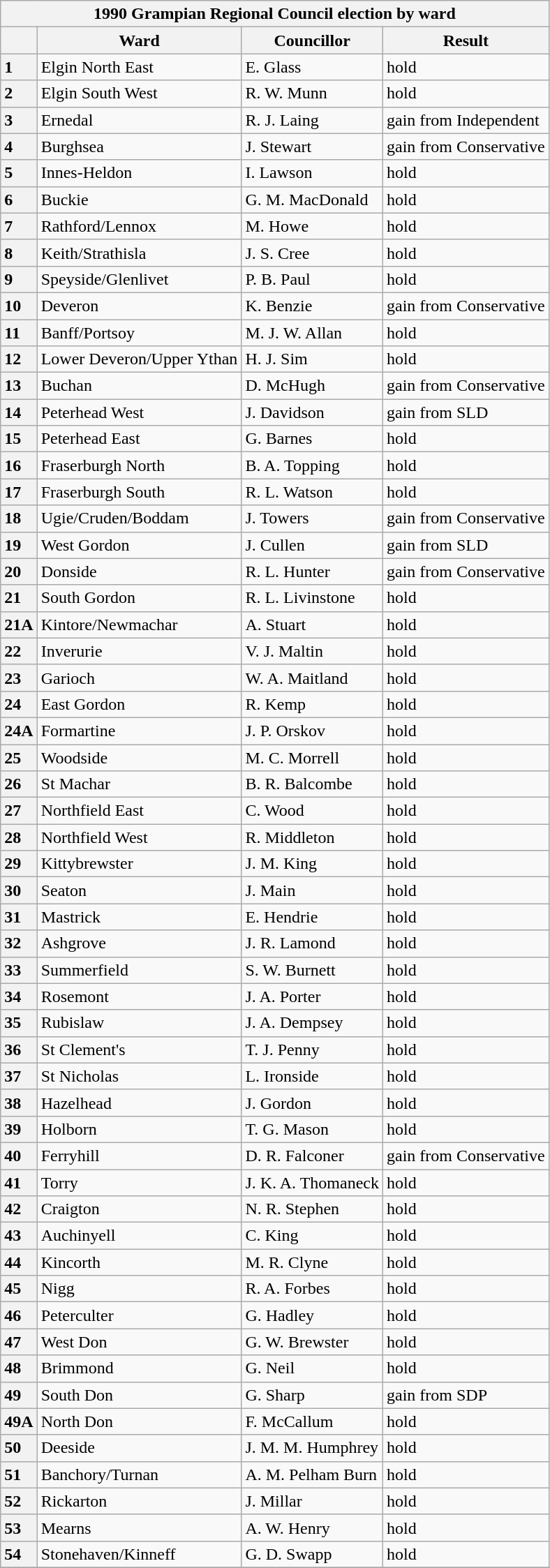<table class="wikitable">
<tr>
<th colspan=5>1990 Grampian Regional Council election by ward</th>
</tr>
<tr>
<th scope="col"></th>
<th scope="col">Ward</th>
<th scope="col">Councillor</th>
<th colspan=2>Result</th>
</tr>
<tr>
<th scope="row" style="text-align: left;">1</th>
<td>Elgin North East</td>
<td>E. Glass</td>
<td> hold</td>
</tr>
<tr>
<th scope="row" style="text-align: left;">2</th>
<td>Elgin South West</td>
<td>R. W. Munn</td>
<td> hold</td>
</tr>
<tr>
<th scope="row" style="text-align: left;">3</th>
<td>Ernedal</td>
<td>R. J. Laing</td>
<td> gain from Independent</td>
</tr>
<tr>
<th scope="row" style="text-align: left;">4</th>
<td>Burghsea</td>
<td>J. Stewart</td>
<td> gain from Conservative</td>
</tr>
<tr>
<th scope="row" style="text-align: left;">5</th>
<td>Innes-Heldon</td>
<td>I. Lawson</td>
<td> hold</td>
</tr>
<tr>
<th scope="row" style="text-align: left;">6</th>
<td>Buckie</td>
<td>G. M. MacDonald</td>
<td> hold</td>
</tr>
<tr>
<th scope="row" style="text-align: left;">7</th>
<td>Rathford/Lennox</td>
<td>M. Howe</td>
<td> hold</td>
</tr>
<tr>
<th scope="row" style="text-align: left;">8</th>
<td>Keith/Strathisla</td>
<td>J. S. Cree</td>
<td> hold</td>
</tr>
<tr>
<th scope="row" style="text-align: left;">9</th>
<td>Speyside/Glenlivet</td>
<td>P. B. Paul</td>
<td> hold</td>
</tr>
<tr>
<th scope="row" style="text-align: left;">10</th>
<td>Deveron</td>
<td>K. Benzie</td>
<td> gain from Conservative</td>
</tr>
<tr>
<th scope="row" style="text-align: left;">11</th>
<td>Banff/Portsoy</td>
<td>M. J. W. Allan</td>
<td> hold</td>
</tr>
<tr>
<th scope="row" style="text-align: left;">12</th>
<td>Lower Deveron/Upper Ythan</td>
<td>H. J. Sim</td>
<td> hold</td>
</tr>
<tr>
<th scope="row" style="text-align: left;">13</th>
<td>Buchan</td>
<td>D. McHugh</td>
<td> gain from Conservative</td>
</tr>
<tr>
<th scope="row" style="text-align: left;">14</th>
<td>Peterhead West</td>
<td>J. Davidson</td>
<td> gain from SLD</td>
</tr>
<tr>
<th scope="row" style="text-align: left;">15</th>
<td>Peterhead East</td>
<td>G. Barnes</td>
<td> hold</td>
</tr>
<tr>
<th scope="row" style="text-align: left;">16</th>
<td>Fraserburgh North</td>
<td>B. A. Topping</td>
<td> hold</td>
</tr>
<tr>
<th scope="row" style="text-align: left;">17</th>
<td>Fraserburgh South</td>
<td>R. L. Watson</td>
<td> hold</td>
</tr>
<tr>
<th scope="row" style="text-align: left;">18</th>
<td>Ugie/Cruden/Boddam</td>
<td>J. Towers</td>
<td> gain from Conservative</td>
</tr>
<tr>
<th scope="row" style="text-align: left;">19</th>
<td>West Gordon</td>
<td>J. Cullen</td>
<td> gain from SLD</td>
</tr>
<tr>
<th scope="row" style="text-align: left;">20</th>
<td>Donside</td>
<td>R. L. Hunter</td>
<td> gain from Conservative</td>
</tr>
<tr>
<th scope="row" style="text-align: left;">21</th>
<td>South Gordon</td>
<td>R. L. Livinstone</td>
<td> hold</td>
</tr>
<tr>
<th scope="row" style="text-align: left;">21A</th>
<td>Kintore/Newmachar</td>
<td>A. Stuart</td>
<td> hold</td>
</tr>
<tr>
<th scope="row" style="text-align: left;">22</th>
<td>Inverurie</td>
<td>V. J. Maltin</td>
<td> hold</td>
</tr>
<tr>
<th scope="row" style="text-align: left;">23</th>
<td>Garioch</td>
<td>W. A. Maitland</td>
<td> hold</td>
</tr>
<tr>
<th scope="row" style="text-align: left;">24</th>
<td>East Gordon</td>
<td>R. Kemp</td>
<td> hold</td>
</tr>
<tr>
<th scope="row" style="text-align: left;">24A</th>
<td>Formartine</td>
<td>J. P. Orskov</td>
<td> hold</td>
</tr>
<tr>
<th scope="row" style="text-align: left;">25</th>
<td>Woodside</td>
<td>M. C. Morrell</td>
<td> hold</td>
</tr>
<tr>
<th scope="row" style="text-align: left;">26</th>
<td>St Machar</td>
<td>B. R. Balcombe</td>
<td> hold</td>
</tr>
<tr>
<th scope="row" style="text-align: left;">27</th>
<td>Northfield East</td>
<td>C. Wood</td>
<td> hold</td>
</tr>
<tr>
<th scope="row" style="text-align: left;">28</th>
<td>Northfield West</td>
<td>R. Middleton</td>
<td> hold</td>
</tr>
<tr>
<th scope="row" style="text-align: left;">29</th>
<td>Kittybrewster</td>
<td>J. M. King</td>
<td> hold</td>
</tr>
<tr>
<th scope="row" style="text-align: left;">30</th>
<td>Seaton</td>
<td>J. Main</td>
<td> hold</td>
</tr>
<tr>
<th scope="row" style="text-align: left;">31</th>
<td>Mastrick</td>
<td>E. Hendrie</td>
<td> hold</td>
</tr>
<tr>
<th scope="row" style="text-align: left;">32</th>
<td>Ashgrove</td>
<td>J. R. Lamond</td>
<td> hold</td>
</tr>
<tr>
<th scope="row" style="text-align: left;">33</th>
<td>Summerfield</td>
<td>S. W. Burnett</td>
<td> hold</td>
</tr>
<tr>
<th scope="row" style="text-align: left;">34</th>
<td>Rosemont</td>
<td>J. A. Porter</td>
<td> hold</td>
</tr>
<tr>
<th scope="row" style="text-align: left;">35</th>
<td>Rubislaw</td>
<td>J. A. Dempsey</td>
<td> hold</td>
</tr>
<tr>
<th scope="row" style="text-align: left;">36</th>
<td>St Clement's</td>
<td>T. J. Penny</td>
<td> hold</td>
</tr>
<tr>
<th scope="row" style="text-align: left;">37</th>
<td>St Nicholas</td>
<td>L. Ironside</td>
<td> hold</td>
</tr>
<tr>
<th scope="row" style="text-align: left;">38</th>
<td>Hazelhead</td>
<td>J. Gordon</td>
<td> hold</td>
</tr>
<tr>
<th scope="row" style="text-align: left;">39</th>
<td>Holborn</td>
<td>T. G. Mason</td>
<td> hold</td>
</tr>
<tr>
<th scope="row" style="text-align: left;">40</th>
<td>Ferryhill</td>
<td>D. R. Falconer</td>
<td> gain from Conservative</td>
</tr>
<tr>
<th scope="row" style="text-align: left;">41</th>
<td>Torry</td>
<td>J. K. A. Thomaneck</td>
<td> hold</td>
</tr>
<tr>
<th scope="row" style="text-align: left;">42</th>
<td>Craigton</td>
<td>N. R. Stephen</td>
<td> hold</td>
</tr>
<tr>
<th scope="row" style="text-align: left;">43</th>
<td>Auchinyell</td>
<td>C. King</td>
<td> hold</td>
</tr>
<tr>
<th scope="row" style="text-align: left;">44</th>
<td>Kincorth</td>
<td>M. R. Clyne</td>
<td> hold</td>
</tr>
<tr>
<th scope="row" style="text-align: left;">45</th>
<td>Nigg</td>
<td>R. A. Forbes</td>
<td> hold</td>
</tr>
<tr>
<th scope="row" style="text-align: left;">46</th>
<td>Peterculter</td>
<td>G. Hadley</td>
<td> hold</td>
</tr>
<tr>
<th scope="row" style="text-align: left;">47</th>
<td>West Don</td>
<td>G. W. Brewster</td>
<td> hold</td>
</tr>
<tr>
<th scope="row" style="text-align: left;">48</th>
<td>Brimmond</td>
<td>G. Neil</td>
<td> hold</td>
</tr>
<tr>
<th scope="row" style="text-align: left;">49</th>
<td>South Don</td>
<td>G. Sharp</td>
<td> gain from SDP</td>
</tr>
<tr>
<th scope="row" style="text-align: left;">49A</th>
<td>North Don</td>
<td>F. McCallum</td>
<td> hold</td>
</tr>
<tr>
<th scope="row" style="text-align: left;">50</th>
<td>Deeside</td>
<td>J. M. M. Humphrey</td>
<td> hold</td>
</tr>
<tr>
<th scope="row" style="text-align: left;">51</th>
<td>Banchory/Turnan</td>
<td>A. M. Pelham Burn</td>
<td> hold</td>
</tr>
<tr>
<th scope="row" style="text-align: left;">52</th>
<td>Rickarton</td>
<td>J. Millar</td>
<td> hold</td>
</tr>
<tr>
<th scope="row" style="text-align: left;">53</th>
<td>Mearns</td>
<td>A. W. Henry</td>
<td> hold</td>
</tr>
<tr>
<th scope="row" style="text-align: left;">54</th>
<td>Stonehaven/Kinneff</td>
<td>G. D. Swapp</td>
<td> hold</td>
</tr>
<tr>
</tr>
</table>
